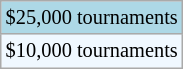<table class="wikitable" style="font-size:85%;">
<tr style="background:lightblue;">
<td>$25,000 tournaments</td>
</tr>
<tr style="background:#f0f8ff;">
<td>$10,000 tournaments</td>
</tr>
</table>
